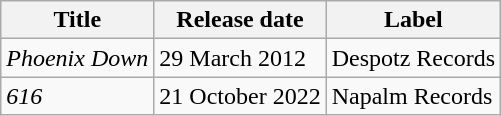<table class="wikitable">
<tr>
<th>Title</th>
<th>Release date</th>
<th>Label</th>
</tr>
<tr>
<td><em>Phoenix Down</em></td>
<td>29 March 2012</td>
<td>Despotz Records</td>
</tr>
<tr>
<td><em>616</em></td>
<td>21 October 2022</td>
<td>Napalm Records</td>
</tr>
</table>
